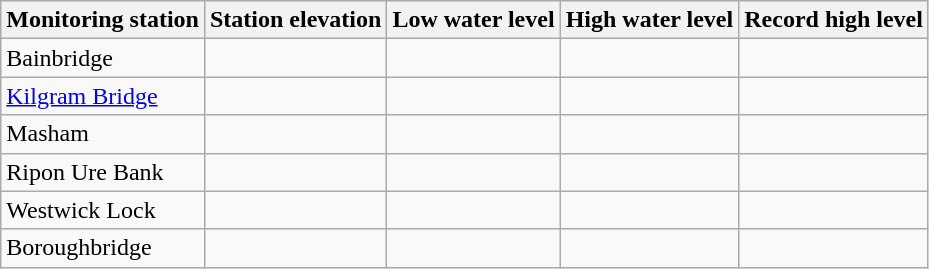<table class="wikitable">
<tr>
<th>Monitoring station</th>
<th>Station elevation</th>
<th>Low water level</th>
<th>High water level</th>
<th>Record high level</th>
</tr>
<tr>
<td>Bainbridge</td>
<td></td>
<td></td>
<td></td>
<td></td>
</tr>
<tr>
<td><a href='#'>Kilgram Bridge</a></td>
<td></td>
<td></td>
<td></td>
<td></td>
</tr>
<tr>
<td>Masham</td>
<td></td>
<td></td>
<td></td>
<td></td>
</tr>
<tr>
<td>Ripon Ure Bank</td>
<td></td>
<td></td>
<td></td>
<td></td>
</tr>
<tr>
<td>Westwick Lock</td>
<td></td>
<td></td>
<td></td>
<td></td>
</tr>
<tr>
<td>Boroughbridge</td>
<td></td>
<td></td>
<td></td>
<td></td>
</tr>
</table>
